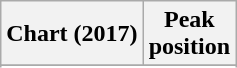<table class="wikitable sortable plainrowheaders" style="text-align:center">
<tr>
<th scope="col">Chart (2017)</th>
<th scope="col">Peak<br>position</th>
</tr>
<tr>
</tr>
<tr>
</tr>
<tr>
</tr>
<tr>
</tr>
<tr>
</tr>
<tr>
</tr>
<tr>
</tr>
</table>
